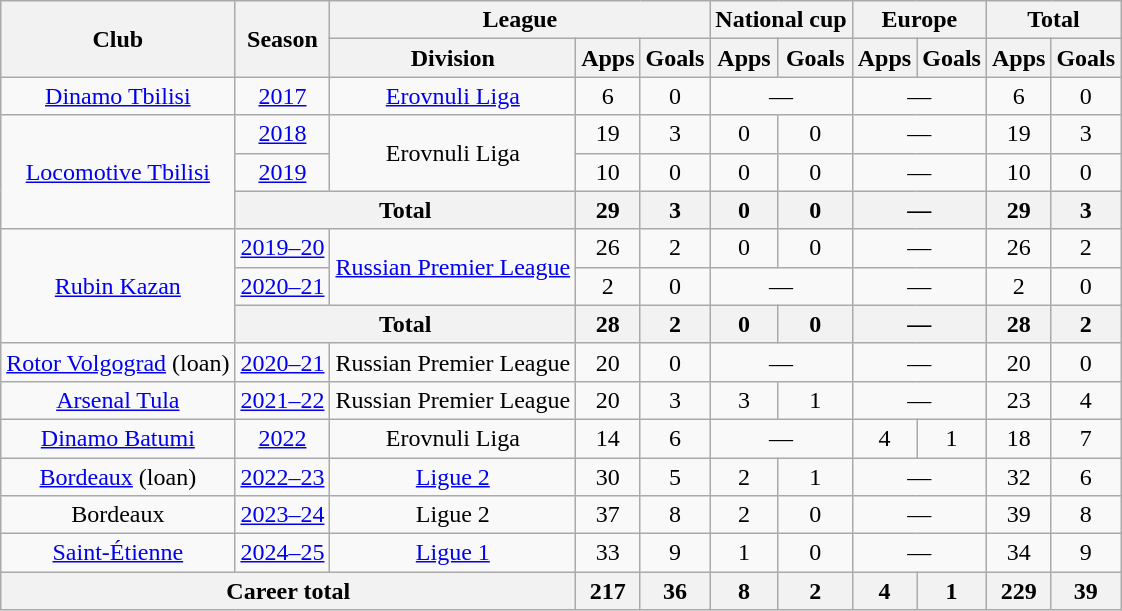<table class="wikitable" style="text-align: center;">
<tr>
<th rowspan="2">Club</th>
<th rowspan="2">Season</th>
<th colspan="3">League</th>
<th colspan="2">National cup</th>
<th colspan="2">Europe</th>
<th colspan="2">Total</th>
</tr>
<tr>
<th>Division</th>
<th>Apps</th>
<th>Goals</th>
<th>Apps</th>
<th>Goals</th>
<th>Apps</th>
<th>Goals</th>
<th>Apps</th>
<th>Goals</th>
</tr>
<tr>
<td><a href='#'>Dinamo Tbilisi</a></td>
<td><a href='#'>2017</a></td>
<td><a href='#'>Erovnuli Liga</a></td>
<td>6</td>
<td>0</td>
<td colspan="2">—</td>
<td colspan="2">—</td>
<td>6</td>
<td>0</td>
</tr>
<tr>
<td rowspan="3"><a href='#'>Locomotive Tbilisi</a></td>
<td><a href='#'>2018</a></td>
<td rowspan="2">Erovnuli Liga</td>
<td>19</td>
<td>3</td>
<td>0</td>
<td>0</td>
<td colspan="2">—</td>
<td>19</td>
<td>3</td>
</tr>
<tr>
<td><a href='#'>2019</a></td>
<td>10</td>
<td>0</td>
<td>0</td>
<td>0</td>
<td colspan="2">—</td>
<td>10</td>
<td>0</td>
</tr>
<tr>
<th colspan="2">Total</th>
<th>29</th>
<th>3</th>
<th>0</th>
<th>0</th>
<th colspan="2">—</th>
<th>29</th>
<th>3</th>
</tr>
<tr>
<td rowspan="3"><a href='#'>Rubin Kazan</a></td>
<td><a href='#'>2019–20</a></td>
<td rowspan="2"><a href='#'>Russian Premier League</a></td>
<td>26</td>
<td>2</td>
<td>0</td>
<td>0</td>
<td colspan="2">—</td>
<td>26</td>
<td>2</td>
</tr>
<tr>
<td><a href='#'>2020–21</a></td>
<td>2</td>
<td>0</td>
<td colspan="2">—</td>
<td colspan="2">—</td>
<td>2</td>
<td>0</td>
</tr>
<tr>
<th colspan="2">Total</th>
<th>28</th>
<th>2</th>
<th>0</th>
<th>0</th>
<th colspan="2">—</th>
<th>28</th>
<th>2</th>
</tr>
<tr>
<td><a href='#'>Rotor Volgograd</a> (loan)</td>
<td><a href='#'>2020–21</a></td>
<td>Russian Premier League</td>
<td>20</td>
<td>0</td>
<td colspan="2">—</td>
<td colspan="2">—</td>
<td>20</td>
<td>0</td>
</tr>
<tr>
<td><a href='#'>Arsenal Tula</a></td>
<td><a href='#'>2021–22</a></td>
<td>Russian Premier League</td>
<td>20</td>
<td>3</td>
<td>3</td>
<td>1</td>
<td colspan="2">—</td>
<td>23</td>
<td>4</td>
</tr>
<tr>
<td><a href='#'>Dinamo Batumi</a></td>
<td><a href='#'>2022</a></td>
<td>Erovnuli Liga</td>
<td>14</td>
<td>6</td>
<td colspan="2">—</td>
<td>4</td>
<td>1</td>
<td>18</td>
<td>7</td>
</tr>
<tr>
<td><a href='#'>Bordeaux</a> (loan)</td>
<td><a href='#'>2022–23</a></td>
<td><a href='#'>Ligue 2</a></td>
<td>30</td>
<td>5</td>
<td>2</td>
<td>1</td>
<td colspan="2">—</td>
<td>32</td>
<td>6</td>
</tr>
<tr>
<td>Bordeaux</td>
<td><a href='#'>2023–24</a></td>
<td>Ligue 2</td>
<td>37</td>
<td>8</td>
<td>2</td>
<td>0</td>
<td colspan="2">—</td>
<td>39</td>
<td>8</td>
</tr>
<tr>
<td><a href='#'>Saint-Étienne</a></td>
<td><a href='#'>2024–25</a></td>
<td><a href='#'>Ligue 1</a></td>
<td>33</td>
<td>9</td>
<td>1</td>
<td>0</td>
<td colspan="2">—</td>
<td>34</td>
<td>9</td>
</tr>
<tr>
<th colspan="3">Career total</th>
<th>217</th>
<th>36</th>
<th>8</th>
<th>2</th>
<th>4</th>
<th>1</th>
<th>229</th>
<th>39</th>
</tr>
</table>
